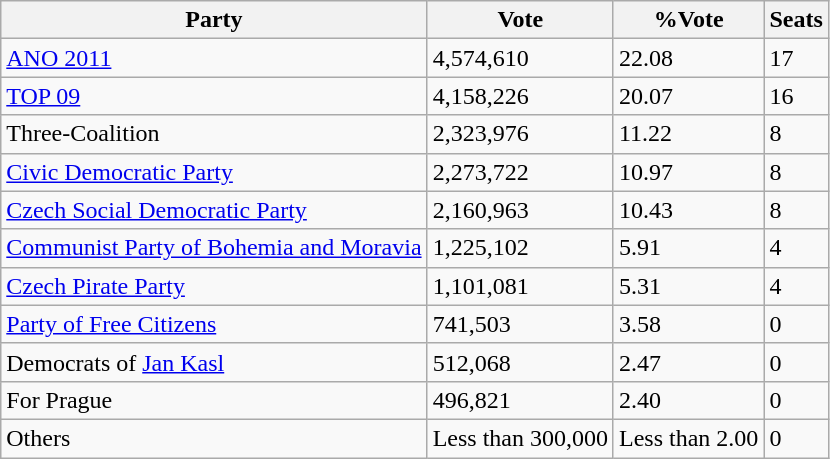<table class="wikitable">
<tr>
<th>Party</th>
<th>Vote</th>
<th>%Vote</th>
<th>Seats</th>
</tr>
<tr>
<td><a href='#'>ANO 2011</a></td>
<td>4,574,610</td>
<td>22.08</td>
<td>17</td>
</tr>
<tr>
<td><a href='#'>TOP 09</a></td>
<td>4,158,226</td>
<td>20.07</td>
<td>16</td>
</tr>
<tr>
<td>Three-Coalition</td>
<td>2,323,976</td>
<td>11.22</td>
<td>8</td>
</tr>
<tr>
<td><a href='#'>Civic Democratic Party</a></td>
<td>2,273,722</td>
<td>10.97</td>
<td>8</td>
</tr>
<tr>
<td><a href='#'>Czech Social Democratic Party</a></td>
<td>2,160,963</td>
<td>10.43</td>
<td>8</td>
</tr>
<tr>
<td><a href='#'>Communist Party of Bohemia and Moravia</a></td>
<td>1,225,102</td>
<td>5.91</td>
<td>4</td>
</tr>
<tr>
<td><a href='#'>Czech Pirate Party</a></td>
<td>1,101,081</td>
<td>5.31</td>
<td>4</td>
</tr>
<tr>
<td><a href='#'>Party of Free Citizens</a></td>
<td>741,503</td>
<td>3.58</td>
<td>0</td>
</tr>
<tr>
<td>Democrats of <a href='#'>Jan Kasl</a></td>
<td>512,068</td>
<td>2.47</td>
<td>0</td>
</tr>
<tr>
<td>For Prague</td>
<td>496,821</td>
<td>2.40</td>
<td>0</td>
</tr>
<tr>
<td>Others</td>
<td>Less than 300,000</td>
<td>Less than 2.00</td>
<td>0</td>
</tr>
</table>
